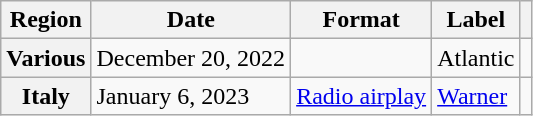<table class="wikitable plainrowheaders">
<tr>
<th scope="col">Region</th>
<th scope="col">Date</th>
<th scope="col">Format</th>
<th scope="col">Label</th>
<th scope="col"></th>
</tr>
<tr>
<th scope="row">Various</th>
<td>December 20, 2022</td>
<td></td>
<td>Atlantic</td>
<td></td>
</tr>
<tr>
<th scope="row">Italy</th>
<td>January 6, 2023</td>
<td><a href='#'>Radio airplay</a></td>
<td><a href='#'>Warner</a></td>
<td></td>
</tr>
</table>
